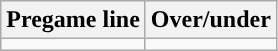<table class="wikitable">
<tr align="center">
<th>Pregame line</th>
<th>Over/under</th>
</tr>
<tr align="center">
<td></td>
<td></td>
</tr>
</table>
